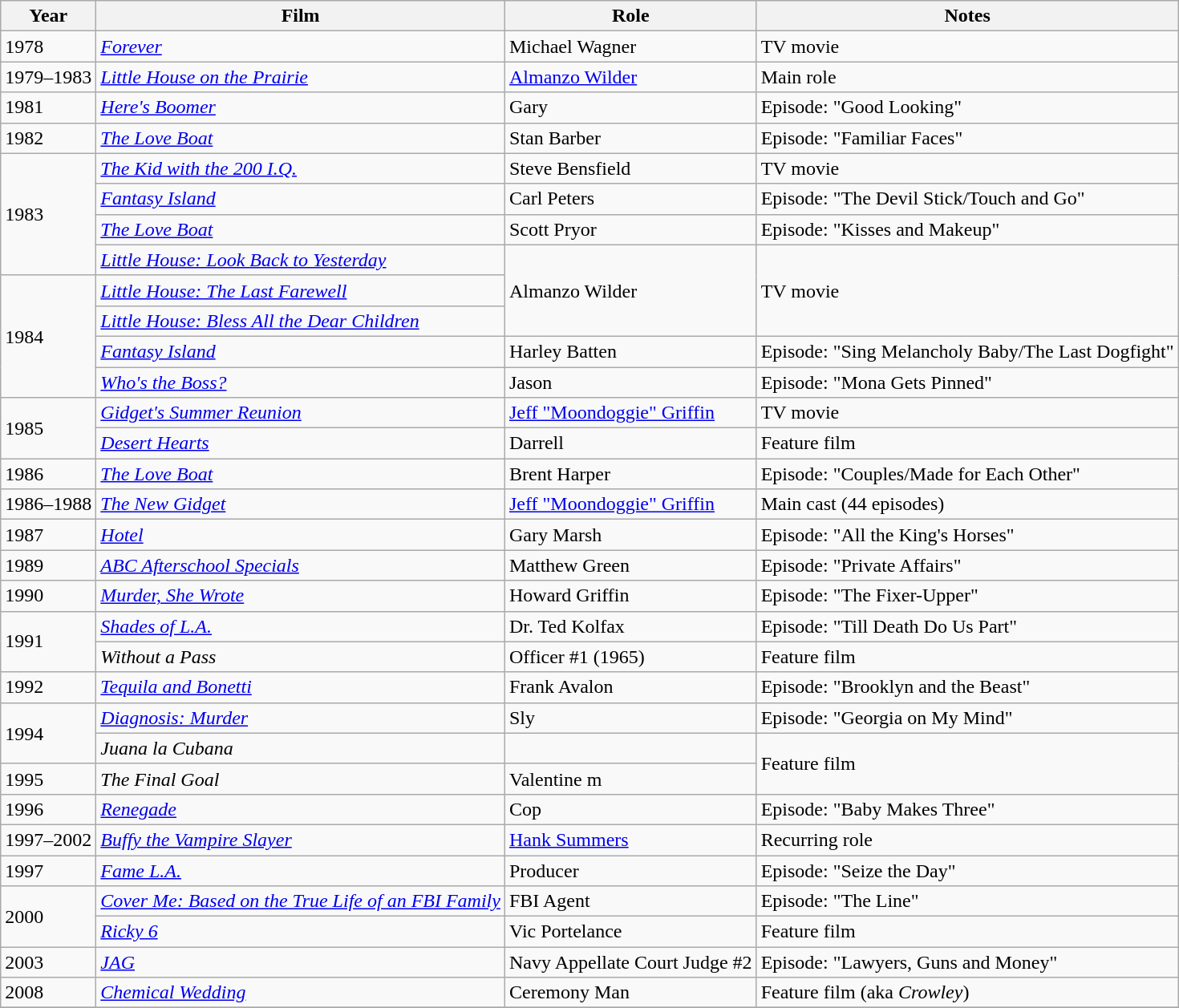<table class="wikitable sortable" style="font-size:100%;">
<tr>
<th>Year</th>
<th>Film</th>
<th>Role</th>
<th class="unsortable">Notes</th>
</tr>
<tr>
<td>1978</td>
<td><em><a href='#'>Forever</a></em></td>
<td>Michael Wagner</td>
<td>TV movie</td>
</tr>
<tr>
<td>1979–1983</td>
<td><em><a href='#'>Little House on the Prairie</a></em></td>
<td><a href='#'>Almanzo Wilder</a></td>
<td>Main role</td>
</tr>
<tr>
<td>1981</td>
<td><em><a href='#'>Here's Boomer</a></em></td>
<td>Gary</td>
<td>Episode: "Good Looking"</td>
</tr>
<tr>
<td>1982</td>
<td data-sort-value="Love Boat, The"><em><a href='#'>The Love Boat</a></em></td>
<td>Stan Barber</td>
<td>Episode: "Familiar Faces"</td>
</tr>
<tr>
<td rowspan=4>1983</td>
<td data-sort-value="Kid with the 200 I.Q., The"><em><a href='#'>The Kid with the 200 I.Q.</a></em></td>
<td>Steve Bensfield</td>
<td>TV movie</td>
</tr>
<tr>
<td><em><a href='#'>Fantasy Island</a></em></td>
<td>Carl Peters</td>
<td>Episode: "The Devil Stick/Touch and Go"</td>
</tr>
<tr>
<td data-sort-value="Love Boat, The"><em><a href='#'>The Love Boat</a></em></td>
<td>Scott Pryor</td>
<td>Episode: "Kisses and Makeup"</td>
</tr>
<tr>
<td><em><a href='#'>Little House: Look Back to Yesterday</a></em></td>
<td rowspan=3>Almanzo Wilder</td>
<td rowspan=3>TV movie</td>
</tr>
<tr>
<td rowspan=4>1984</td>
<td><em><a href='#'>Little House: The Last Farewell</a></em></td>
</tr>
<tr>
<td><em><a href='#'>Little House: Bless All the Dear Children</a></em></td>
</tr>
<tr>
<td><em><a href='#'>Fantasy Island</a></em></td>
<td>Harley Batten</td>
<td>Episode: "Sing Melancholy Baby/The Last Dogfight"</td>
</tr>
<tr>
<td><em><a href='#'>Who's the Boss?</a></em></td>
<td>Jason</td>
<td>Episode: "Mona Gets Pinned"</td>
</tr>
<tr>
<td rowspan=2>1985</td>
<td><em><a href='#'>Gidget's Summer Reunion</a></em></td>
<td><a href='#'>Jeff "Moondoggie" Griffin</a></td>
<td>TV movie</td>
</tr>
<tr>
<td><em><a href='#'>Desert Hearts</a></em></td>
<td>Darrell</td>
<td>Feature film</td>
</tr>
<tr>
<td>1986</td>
<td data-sort-value="Love Boat, The"><em><a href='#'>The Love Boat</a></em></td>
<td>Brent Harper</td>
<td>Episode: "Couples/Made for Each Other"</td>
</tr>
<tr>
<td>1986–1988</td>
<td data-sort-value="New Gidget, The"><em><a href='#'>The New Gidget</a></em></td>
<td><a href='#'>Jeff "Moondoggie" Griffin</a></td>
<td>Main cast (44 episodes)</td>
</tr>
<tr>
<td>1987</td>
<td><em><a href='#'>Hotel</a></em></td>
<td>Gary Marsh</td>
<td>Episode: "All the King's Horses"</td>
</tr>
<tr>
<td>1989</td>
<td><em><a href='#'>ABC Afterschool Specials</a></em></td>
<td>Matthew Green</td>
<td>Episode: "Private Affairs"</td>
</tr>
<tr>
<td>1990</td>
<td><em><a href='#'>Murder, She Wrote</a></em></td>
<td>Howard Griffin</td>
<td>Episode: "The Fixer-Upper"</td>
</tr>
<tr>
<td rowspan=2>1991</td>
<td><em><a href='#'>Shades of L.A.</a></em></td>
<td>Dr. Ted Kolfax</td>
<td>Episode: "Till Death Do Us Part"</td>
</tr>
<tr>
<td><em>Without a Pass</em></td>
<td>Officer #1 (1965)</td>
<td>Feature film</td>
</tr>
<tr>
<td>1992</td>
<td><em><a href='#'>Tequila and Bonetti</a></em></td>
<td>Frank Avalon</td>
<td>Episode: "Brooklyn and the Beast"</td>
</tr>
<tr>
<td rowspan=2>1994</td>
<td><em><a href='#'>Diagnosis: Murder</a></em></td>
<td>Sly</td>
<td>Episode: "Georgia on My Mind"</td>
</tr>
<tr>
<td><em>Juana la Cubana</em></td>
<td></td>
<td rowspan=2>Feature film</td>
</tr>
<tr>
<td>1995</td>
<td data-sort-value="Final Goal, The"><em>The Final Goal</em></td>
<td>Valentine m</td>
</tr>
<tr>
<td>1996</td>
<td><em><a href='#'>Renegade</a></em></td>
<td>Cop</td>
<td>Episode: "Baby Makes Three"</td>
</tr>
<tr>
<td>1997–2002</td>
<td><em><a href='#'>Buffy the Vampire Slayer</a></em></td>
<td><a href='#'>Hank Summers</a></td>
<td>Recurring role</td>
</tr>
<tr>
<td>1997</td>
<td><em><a href='#'>Fame L.A.</a></em></td>
<td>Producer</td>
<td>Episode: "Seize the Day"</td>
</tr>
<tr>
<td rowspan=2>2000</td>
<td><em><a href='#'>Cover Me: Based on the True Life of an FBI Family</a></em></td>
<td>FBI Agent</td>
<td>Episode: "The Line"</td>
</tr>
<tr>
<td><em><a href='#'>Ricky 6</a></em></td>
<td>Vic Portelance</td>
<td>Feature film</td>
</tr>
<tr>
<td>2003</td>
<td><em><a href='#'>JAG</a></em></td>
<td>Navy Appellate Court Judge #2</td>
<td>Episode: "Lawyers, Guns and Money"</td>
</tr>
<tr>
<td>2008</td>
<td><em><a href='#'>Chemical Wedding</a></em></td>
<td>Ceremony Man</td>
<td>Feature film (aka <em>Crowley</em>)</td>
</tr>
<tr>
</tr>
</table>
